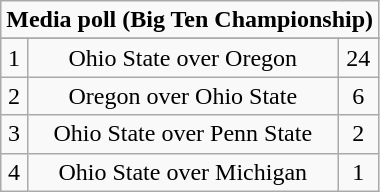<table class="wikitable">
<tr align="center">
<td align="center" Colspan="3"><strong>Media poll (Big Ten Championship)</strong></td>
</tr>
<tr align="center">
</tr>
<tr align="center">
<td>1</td>
<td>Ohio State over Oregon</td>
<td>24</td>
</tr>
<tr align="center">
<td>2</td>
<td>Oregon over Ohio State</td>
<td>6</td>
</tr>
<tr align="center">
<td>3</td>
<td>Ohio State over Penn State</td>
<td>2</td>
</tr>
<tr align="center">
<td>4</td>
<td>Ohio State over Michigan</td>
<td>1</td>
</tr>
</table>
